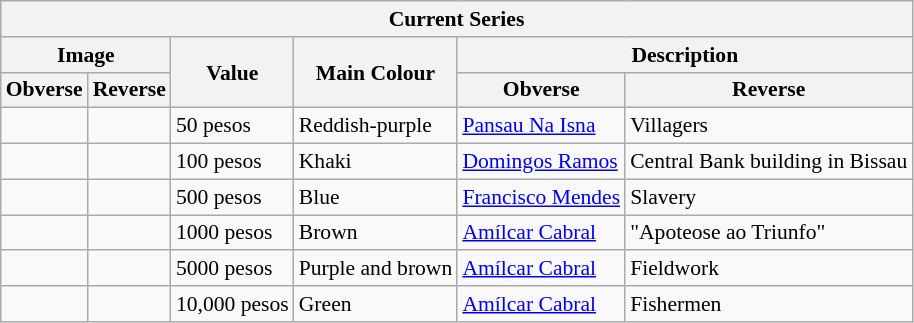<table class="wikitable" style="font-size: 90%">
<tr>
<th colspan="6">Current Series</th>
</tr>
<tr>
<th colspan="2">Image</th>
<th rowspan="2">Value</th>
<th rowspan="2">Main Colour</th>
<th colspan="2">Description</th>
</tr>
<tr>
<th>Obverse</th>
<th>Reverse</th>
<th>Obverse</th>
<th>Reverse</th>
</tr>
<tr>
<td></td>
<td></td>
<td>50 pesos</td>
<td>Reddish-purple</td>
<td><a href='#'>Pansau Na Isna</a></td>
<td>Villagers</td>
</tr>
<tr>
<td></td>
<td></td>
<td>100 pesos</td>
<td>Khaki</td>
<td><a href='#'>Domingos Ramos</a></td>
<td>Central Bank building in Bissau</td>
</tr>
<tr>
<td></td>
<td></td>
<td>500 pesos</td>
<td>Blue</td>
<td><a href='#'>Francisco Mendes</a></td>
<td>Slavery</td>
</tr>
<tr>
<td></td>
<td></td>
<td>1000 pesos</td>
<td>Brown</td>
<td><a href='#'>Amílcar Cabral</a></td>
<td>"Apoteose ao Triunfo"</td>
</tr>
<tr>
<td></td>
<td></td>
<td>5000 pesos</td>
<td>Purple and brown</td>
<td><a href='#'>Amílcar Cabral</a></td>
<td>Fieldwork</td>
</tr>
<tr>
<td></td>
<td></td>
<td>10,000 pesos</td>
<td>Green</td>
<td><a href='#'>Amílcar Cabral</a></td>
<td>Fishermen</td>
</tr>
</table>
